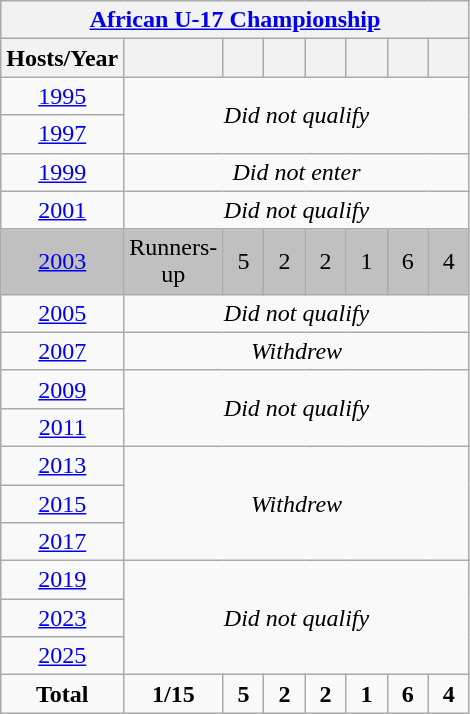<table class="wikitable" style="text-align: center;">
<tr>
<th colspan=9><a href='#'>African U-17 Championship</a></th>
</tr>
<tr>
<th>Hosts/Year</th>
<th width=20></th>
<th width=20></th>
<th width=20></th>
<th width=20></th>
<th width=20></th>
<th width=20></th>
<th width=20></th>
</tr>
<tr>
<td> <a href='#'>1995</a></td>
<td colspan=7 rowspan=2><em>Did not qualify</em></td>
</tr>
<tr>
<td> <a href='#'>1997</a></td>
</tr>
<tr>
<td> <a href='#'>1999</a></td>
<td colspan=7 rowspan=1><em>Did not enter</em></td>
</tr>
<tr>
<td> <a href='#'>2001</a></td>
<td colspan=7 rowspan=1><em>Did not qualify</em></td>
</tr>
<tr bgcolor=silver>
<td> <a href='#'>2003</a></td>
<td>Runners-up</td>
<td>5</td>
<td>2</td>
<td>2</td>
<td>1</td>
<td>6</td>
<td>4</td>
</tr>
<tr>
<td> <a href='#'>2005</a></td>
<td colspan=7 rowspan=1><em>Did not qualify</em></td>
</tr>
<tr>
<td> <a href='#'>2007</a></td>
<td colspan=7 rowspan=1><em>Withdrew</em></td>
</tr>
<tr>
<td> <a href='#'>2009</a></td>
<td colspan=7 rowspan=2><em>Did not qualify</em></td>
</tr>
<tr>
<td> <a href='#'>2011</a></td>
</tr>
<tr>
<td> <a href='#'>2013</a></td>
<td colspan=7 rowspan=3><em>Withdrew</em></td>
</tr>
<tr>
<td> <a href='#'>2015</a></td>
</tr>
<tr>
<td> <a href='#'>2017</a></td>
</tr>
<tr>
<td> <a href='#'>2019</a></td>
<td colspan=7 rowspan=3><em>Did not qualify</em></td>
</tr>
<tr>
<td> <a href='#'>2023</a></td>
</tr>
<tr>
<td> <a href='#'>2025</a></td>
</tr>
<tr>
<td><strong>Total</strong></td>
<td><strong>1/15</strong></td>
<td><strong>5</strong></td>
<td><strong>2</strong></td>
<td><strong>2</strong></td>
<td><strong>1</strong></td>
<td><strong>6</strong></td>
<td><strong>4</strong></td>
</tr>
</table>
